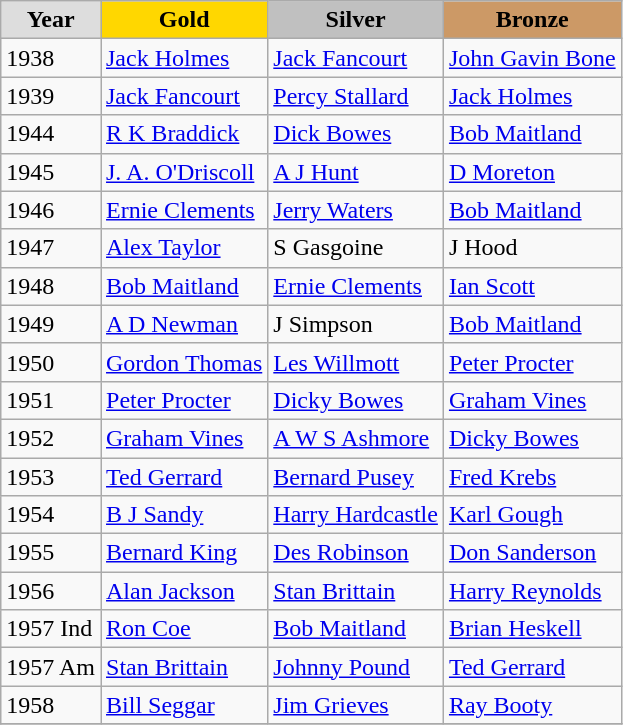<table class="wikitable" style="text-align:left;">
<tr style="text-align:center; font-weight:bold;">
<td style="background:#ddd; ">Year</td>
<td style="background:gold; ">Gold</td>
<td style="background:silver; ">Silver</td>
<td style="background:#c96; ">Bronze</td>
</tr>
<tr>
<td>1938</td>
<td><a href='#'>Jack Holmes</a></td>
<td><a href='#'>Jack Fancourt</a></td>
<td><a href='#'>John Gavin Bone</a></td>
</tr>
<tr>
<td>1939</td>
<td><a href='#'>Jack Fancourt</a></td>
<td><a href='#'>Percy Stallard</a></td>
<td><a href='#'>Jack Holmes</a></td>
</tr>
<tr>
<td>1944</td>
<td><a href='#'>R K Braddick</a></td>
<td><a href='#'>Dick Bowes</a></td>
<td><a href='#'>Bob Maitland</a></td>
</tr>
<tr>
<td>1945</td>
<td><a href='#'>J. A. O'Driscoll</a></td>
<td><a href='#'>A J Hunt</a></td>
<td><a href='#'>D Moreton</a></td>
</tr>
<tr>
<td>1946</td>
<td><a href='#'>Ernie Clements</a></td>
<td><a href='#'>Jerry Waters</a></td>
<td><a href='#'>Bob Maitland</a></td>
</tr>
<tr>
<td>1947</td>
<td><a href='#'>Alex Taylor</a></td>
<td>S Gasgoine</td>
<td>J Hood</td>
</tr>
<tr>
<td>1948</td>
<td><a href='#'>Bob Maitland</a></td>
<td><a href='#'>Ernie Clements</a></td>
<td><a href='#'>Ian Scott</a></td>
</tr>
<tr>
<td>1949</td>
<td><a href='#'>A D Newman</a></td>
<td>J Simpson</td>
<td><a href='#'>Bob Maitland</a></td>
</tr>
<tr>
<td>1950</td>
<td><a href='#'>Gordon Thomas</a></td>
<td><a href='#'>Les Willmott</a></td>
<td><a href='#'>Peter Procter</a></td>
</tr>
<tr>
<td>1951</td>
<td><a href='#'>Peter Procter</a></td>
<td><a href='#'>Dicky Bowes</a></td>
<td><a href='#'>Graham Vines</a></td>
</tr>
<tr>
<td>1952</td>
<td><a href='#'>Graham Vines</a></td>
<td><a href='#'>A W S Ashmore</a></td>
<td><a href='#'>Dicky Bowes</a></td>
</tr>
<tr>
<td>1953</td>
<td><a href='#'>Ted Gerrard</a></td>
<td><a href='#'>Bernard Pusey</a></td>
<td><a href='#'>Fred Krebs</a></td>
</tr>
<tr>
<td>1954</td>
<td><a href='#'>B J Sandy</a></td>
<td><a href='#'>Harry Hardcastle</a></td>
<td><a href='#'>Karl Gough</a></td>
</tr>
<tr>
<td>1955</td>
<td><a href='#'>Bernard King</a></td>
<td><a href='#'>Des Robinson</a></td>
<td><a href='#'>Don Sanderson</a></td>
</tr>
<tr>
<td>1956</td>
<td><a href='#'>Alan Jackson</a></td>
<td><a href='#'>Stan Brittain</a></td>
<td><a href='#'>Harry Reynolds</a></td>
</tr>
<tr>
<td>1957 Ind</td>
<td><a href='#'>Ron Coe</a></td>
<td><a href='#'>Bob Maitland</a></td>
<td><a href='#'>Brian Heskell</a></td>
</tr>
<tr>
<td>1957 Am</td>
<td><a href='#'>Stan Brittain</a></td>
<td><a href='#'>Johnny Pound</a></td>
<td><a href='#'>Ted Gerrard</a></td>
</tr>
<tr>
<td>1958</td>
<td><a href='#'>Bill Seggar</a></td>
<td><a href='#'>Jim Grieves</a></td>
<td><a href='#'>Ray Booty</a></td>
</tr>
<tr>
</tr>
</table>
